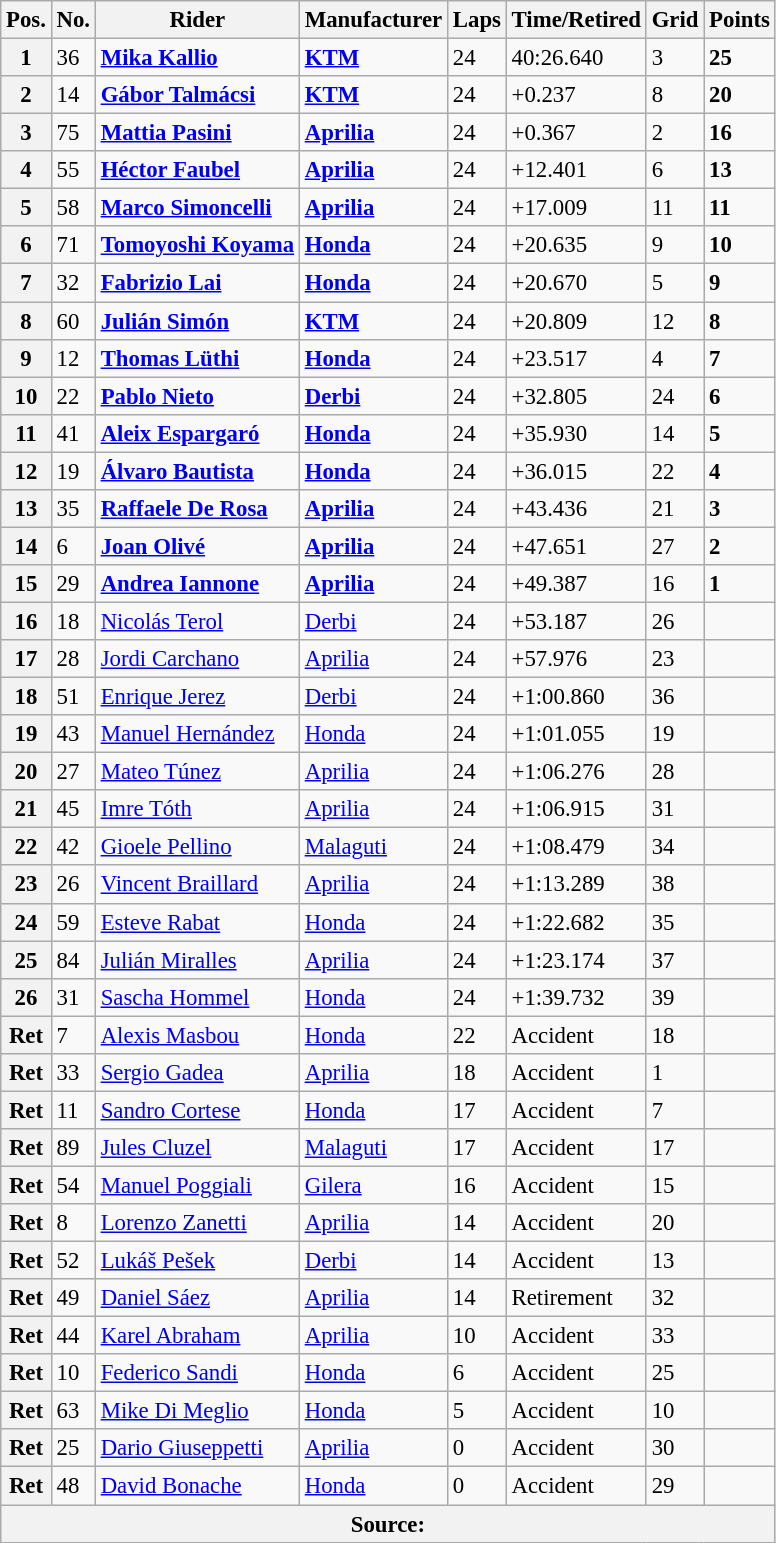<table class="wikitable" style="font-size: 95%;">
<tr>
<th>Pos.</th>
<th>No.</th>
<th>Rider</th>
<th>Manufacturer</th>
<th>Laps</th>
<th>Time/Retired</th>
<th>Grid</th>
<th>Points</th>
</tr>
<tr>
<th>1</th>
<td>36</td>
<td> <strong><a href='#'>Mika Kallio</a></strong></td>
<td><strong><a href='#'>KTM</a></strong></td>
<td>24</td>
<td>40:26.640</td>
<td>3</td>
<td><strong>25</strong></td>
</tr>
<tr>
<th>2</th>
<td>14</td>
<td> <strong><a href='#'>Gábor Talmácsi</a></strong></td>
<td><strong><a href='#'>KTM</a></strong></td>
<td>24</td>
<td>+0.237</td>
<td>8</td>
<td><strong>20</strong></td>
</tr>
<tr>
<th>3</th>
<td>75</td>
<td> <strong><a href='#'>Mattia Pasini</a></strong></td>
<td><strong><a href='#'>Aprilia</a></strong></td>
<td>24</td>
<td>+0.367</td>
<td>2</td>
<td><strong>16</strong></td>
</tr>
<tr>
<th>4</th>
<td>55</td>
<td> <strong><a href='#'>Héctor Faubel</a></strong></td>
<td><strong><a href='#'>Aprilia</a></strong></td>
<td>24</td>
<td>+12.401</td>
<td>6</td>
<td><strong>13</strong></td>
</tr>
<tr>
<th>5</th>
<td>58</td>
<td> <strong><a href='#'>Marco Simoncelli</a></strong></td>
<td><strong><a href='#'>Aprilia</a></strong></td>
<td>24</td>
<td>+17.009</td>
<td>11</td>
<td><strong>11</strong></td>
</tr>
<tr>
<th>6</th>
<td>71</td>
<td> <strong><a href='#'>Tomoyoshi Koyama</a></strong></td>
<td><strong><a href='#'>Honda</a></strong></td>
<td>24</td>
<td>+20.635</td>
<td>9</td>
<td><strong>10</strong></td>
</tr>
<tr>
<th>7</th>
<td>32</td>
<td> <strong><a href='#'>Fabrizio Lai</a></strong></td>
<td><strong><a href='#'>Honda</a></strong></td>
<td>24</td>
<td>+20.670</td>
<td>5</td>
<td><strong>9</strong></td>
</tr>
<tr>
<th>8</th>
<td>60</td>
<td> <strong><a href='#'>Julián Simón</a></strong></td>
<td><strong><a href='#'>KTM</a></strong></td>
<td>24</td>
<td>+20.809</td>
<td>12</td>
<td><strong>8</strong></td>
</tr>
<tr>
<th>9</th>
<td>12</td>
<td> <strong><a href='#'>Thomas Lüthi</a></strong></td>
<td><strong><a href='#'>Honda</a></strong></td>
<td>24</td>
<td>+23.517</td>
<td>4</td>
<td><strong>7</strong></td>
</tr>
<tr>
<th>10</th>
<td>22</td>
<td> <strong><a href='#'>Pablo Nieto</a></strong></td>
<td><strong><a href='#'>Derbi</a></strong></td>
<td>24</td>
<td>+32.805</td>
<td>24</td>
<td><strong>6</strong></td>
</tr>
<tr>
<th>11</th>
<td>41</td>
<td> <strong><a href='#'>Aleix Espargaró</a></strong></td>
<td><strong><a href='#'>Honda</a></strong></td>
<td>24</td>
<td>+35.930</td>
<td>14</td>
<td><strong>5</strong></td>
</tr>
<tr>
<th>12</th>
<td>19</td>
<td> <strong><a href='#'>Álvaro Bautista</a></strong></td>
<td><strong><a href='#'>Honda</a></strong></td>
<td>24</td>
<td>+36.015</td>
<td>22</td>
<td><strong>4</strong></td>
</tr>
<tr>
<th>13</th>
<td>35</td>
<td> <strong><a href='#'>Raffaele De Rosa</a></strong></td>
<td><strong><a href='#'>Aprilia</a></strong></td>
<td>24</td>
<td>+43.436</td>
<td>21</td>
<td><strong>3</strong></td>
</tr>
<tr>
<th>14</th>
<td>6</td>
<td> <strong><a href='#'>Joan Olivé</a></strong></td>
<td><strong><a href='#'>Aprilia</a></strong></td>
<td>24</td>
<td>+47.651</td>
<td>27</td>
<td><strong>2</strong></td>
</tr>
<tr>
<th>15</th>
<td>29</td>
<td> <strong><a href='#'>Andrea Iannone</a></strong></td>
<td><strong><a href='#'>Aprilia</a></strong></td>
<td>24</td>
<td>+49.387</td>
<td>16</td>
<td><strong>1</strong></td>
</tr>
<tr>
<th>16</th>
<td>18</td>
<td> <a href='#'>Nicolás Terol</a></td>
<td><a href='#'>Derbi</a></td>
<td>24</td>
<td>+53.187</td>
<td>26</td>
<td></td>
</tr>
<tr>
<th>17</th>
<td>28</td>
<td> <a href='#'>Jordi Carchano</a></td>
<td><a href='#'>Aprilia</a></td>
<td>24</td>
<td>+57.976</td>
<td>23</td>
<td></td>
</tr>
<tr>
<th>18</th>
<td>51</td>
<td> <a href='#'>Enrique Jerez</a></td>
<td><a href='#'>Derbi</a></td>
<td>24</td>
<td>+1:00.860</td>
<td>36</td>
<td></td>
</tr>
<tr>
<th>19</th>
<td>43</td>
<td> <a href='#'>Manuel Hernández</a></td>
<td><a href='#'>Honda</a></td>
<td>24</td>
<td>+1:01.055</td>
<td>19</td>
<td></td>
</tr>
<tr>
<th>20</th>
<td>27</td>
<td> <a href='#'>Mateo Túnez</a></td>
<td><a href='#'>Aprilia</a></td>
<td>24</td>
<td>+1:06.276</td>
<td>28</td>
<td></td>
</tr>
<tr>
<th>21</th>
<td>45</td>
<td> <a href='#'>Imre Tóth</a></td>
<td><a href='#'>Aprilia</a></td>
<td>24</td>
<td>+1:06.915</td>
<td>31</td>
<td></td>
</tr>
<tr>
<th>22</th>
<td>42</td>
<td> <a href='#'>Gioele Pellino</a></td>
<td><a href='#'>Malaguti</a></td>
<td>24</td>
<td>+1:08.479</td>
<td>34</td>
<td></td>
</tr>
<tr>
<th>23</th>
<td>26</td>
<td> <a href='#'>Vincent Braillard</a></td>
<td><a href='#'>Aprilia</a></td>
<td>24</td>
<td>+1:13.289</td>
<td>38</td>
<td></td>
</tr>
<tr>
<th>24</th>
<td>59</td>
<td> <a href='#'>Esteve Rabat</a></td>
<td><a href='#'>Honda</a></td>
<td>24</td>
<td>+1:22.682</td>
<td>35</td>
<td></td>
</tr>
<tr>
<th>25</th>
<td>84</td>
<td> <a href='#'>Julián Miralles</a></td>
<td><a href='#'>Aprilia</a></td>
<td>24</td>
<td>+1:23.174</td>
<td>37</td>
<td></td>
</tr>
<tr>
<th>26</th>
<td>31</td>
<td> <a href='#'>Sascha Hommel</a></td>
<td><a href='#'>Honda</a></td>
<td>24</td>
<td>+1:39.732</td>
<td>39</td>
<td></td>
</tr>
<tr>
<th>Ret</th>
<td>7</td>
<td> <a href='#'>Alexis Masbou</a></td>
<td><a href='#'>Honda</a></td>
<td>22</td>
<td>Accident</td>
<td>18</td>
<td></td>
</tr>
<tr>
<th>Ret</th>
<td>33</td>
<td> <a href='#'>Sergio Gadea</a></td>
<td><a href='#'>Aprilia</a></td>
<td>18</td>
<td>Accident</td>
<td>1</td>
<td></td>
</tr>
<tr>
<th>Ret</th>
<td>11</td>
<td> <a href='#'>Sandro Cortese</a></td>
<td><a href='#'>Honda</a></td>
<td>17</td>
<td>Accident</td>
<td>7</td>
<td></td>
</tr>
<tr>
<th>Ret</th>
<td>89</td>
<td> <a href='#'>Jules Cluzel</a></td>
<td><a href='#'>Malaguti</a></td>
<td>17</td>
<td>Accident</td>
<td>17</td>
<td></td>
</tr>
<tr>
<th>Ret</th>
<td>54</td>
<td> <a href='#'>Manuel Poggiali</a></td>
<td><a href='#'>Gilera</a></td>
<td>16</td>
<td>Accident</td>
<td>15</td>
<td></td>
</tr>
<tr>
<th>Ret</th>
<td>8</td>
<td> <a href='#'>Lorenzo Zanetti</a></td>
<td><a href='#'>Aprilia</a></td>
<td>14</td>
<td>Accident</td>
<td>20</td>
<td></td>
</tr>
<tr>
<th>Ret</th>
<td>52</td>
<td> <a href='#'>Lukáš Pešek</a></td>
<td><a href='#'>Derbi</a></td>
<td>14</td>
<td>Accident</td>
<td>13</td>
<td></td>
</tr>
<tr>
<th>Ret</th>
<td>49</td>
<td> <a href='#'>Daniel Sáez</a></td>
<td><a href='#'>Aprilia</a></td>
<td>14</td>
<td>Retirement</td>
<td>32</td>
<td></td>
</tr>
<tr>
<th>Ret</th>
<td>44</td>
<td> <a href='#'>Karel Abraham</a></td>
<td><a href='#'>Aprilia</a></td>
<td>10</td>
<td>Accident</td>
<td>33</td>
<td></td>
</tr>
<tr>
<th>Ret</th>
<td>10</td>
<td> <a href='#'>Federico Sandi</a></td>
<td><a href='#'>Honda</a></td>
<td>6</td>
<td>Accident</td>
<td>25</td>
<td></td>
</tr>
<tr>
<th>Ret</th>
<td>63</td>
<td> <a href='#'>Mike Di Meglio</a></td>
<td><a href='#'>Honda</a></td>
<td>5</td>
<td>Accident</td>
<td>10</td>
<td></td>
</tr>
<tr>
<th>Ret</th>
<td>25</td>
<td> <a href='#'>Dario Giuseppetti</a></td>
<td><a href='#'>Aprilia</a></td>
<td>0</td>
<td>Accident</td>
<td>30</td>
<td></td>
</tr>
<tr>
<th>Ret</th>
<td>48</td>
<td> <a href='#'>David Bonache</a></td>
<td><a href='#'>Honda</a></td>
<td>0</td>
<td>Accident</td>
<td>29</td>
<td></td>
</tr>
<tr>
<th colspan=8>Source: </th>
</tr>
</table>
